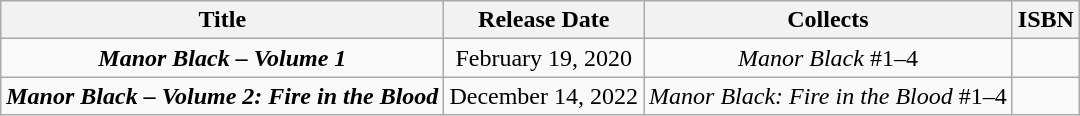<table class="wikitable" style="text-align: center">
<tr>
<th>Title</th>
<th>Release Date</th>
<th>Collects</th>
<th>ISBN</th>
</tr>
<tr>
<td><strong><em>Manor Black – Volume 1</em></strong></td>
<td>February 19, 2020</td>
<td><em>Manor Black</em> #1–4</td>
<td></td>
</tr>
<tr>
<td><strong><em>Manor Black – Volume 2: Fire in the Blood</em></strong></td>
<td>December 14, 2022</td>
<td><em>Manor Black: Fire in the Blood</em> #1–4</td>
<td></td>
</tr>
</table>
